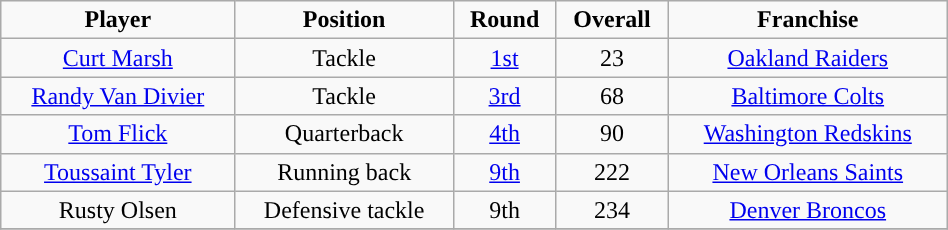<table class="wikitable" width="50%">
<tr align="center">
<td><strong>Player</strong></td>
<td><strong>Position</strong></td>
<td><strong>Round</strong></td>
<td><strong>Overall</strong></td>
<td><strong>Franchise</strong></td>
</tr>
<tr align="center" bgcolor="">
<td><a href='#'>Curt Marsh</a></td>
<td>Tackle</td>
<td><a href='#'>1st</a></td>
<td>23</td>
<td><a href='#'>Oakland Raiders</a></td>
</tr>
<tr align="center" bgcolor="">
<td><a href='#'>Randy Van Divier</a></td>
<td>Tackle</td>
<td><a href='#'>3rd</a></td>
<td>68</td>
<td><a href='#'>Baltimore Colts</a></td>
</tr>
<tr align="center" bgcolor="">
<td><a href='#'>Tom Flick</a></td>
<td>Quarterback</td>
<td><a href='#'>4th</a></td>
<td>90</td>
<td><a href='#'>Washington Redskins</a></td>
</tr>
<tr align="center" bgcolor="">
<td><a href='#'>Toussaint Tyler</a></td>
<td>Running back</td>
<td><a href='#'>9th</a></td>
<td>222</td>
<td><a href='#'>New Orleans Saints</a></td>
</tr>
<tr align="center" bgcolor="">
<td>Rusty Olsen</td>
<td>Defensive tackle</td>
<td>9th</td>
<td>234</td>
<td><a href='#'>Denver Broncos</a></td>
</tr>
<tr align="center" bgcolor="">
</tr>
</table>
